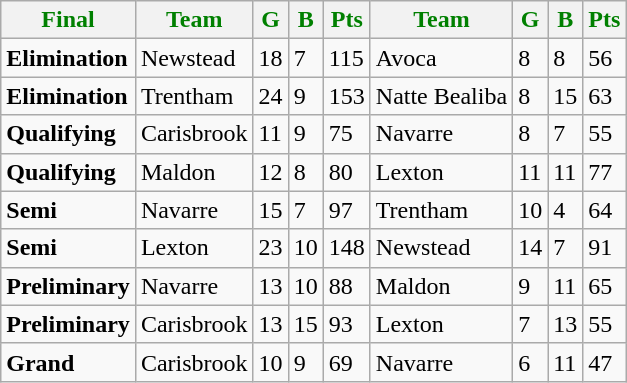<table class="wikitable">
<tr>
<th style="color:green">Final</th>
<th style="color:green">Team</th>
<th style="color:green">G</th>
<th style="color:green">B</th>
<th style="color:green">Pts</th>
<th style="color:green">Team</th>
<th style="color:green">G</th>
<th style="color:green">B</th>
<th style="color:green">Pts</th>
</tr>
<tr>
<td><strong>Elimination</strong></td>
<td>Newstead</td>
<td>18</td>
<td>7</td>
<td>115</td>
<td>Avoca</td>
<td>8</td>
<td>8</td>
<td>56</td>
</tr>
<tr>
<td><strong>Elimination</strong></td>
<td>Trentham</td>
<td>24</td>
<td>9</td>
<td>153</td>
<td>Natte Bealiba</td>
<td>8</td>
<td>15</td>
<td>63</td>
</tr>
<tr>
<td><strong>Qualifying</strong></td>
<td>Carisbrook</td>
<td>11</td>
<td>9</td>
<td>75</td>
<td>Navarre</td>
<td>8</td>
<td>7</td>
<td>55</td>
</tr>
<tr>
<td><strong>Qualifying</strong></td>
<td>Maldon</td>
<td>12</td>
<td>8</td>
<td>80</td>
<td>Lexton</td>
<td>11</td>
<td>11</td>
<td>77</td>
</tr>
<tr>
<td><strong>Semi</strong></td>
<td>Navarre</td>
<td>15</td>
<td>7</td>
<td>97</td>
<td>Trentham</td>
<td>10</td>
<td>4</td>
<td>64</td>
</tr>
<tr>
<td><strong>Semi</strong></td>
<td>Lexton</td>
<td>23</td>
<td>10</td>
<td>148</td>
<td>Newstead</td>
<td>14</td>
<td>7</td>
<td>91</td>
</tr>
<tr>
<td><strong>Preliminary</strong></td>
<td>Navarre</td>
<td>13</td>
<td>10</td>
<td>88</td>
<td>Maldon</td>
<td>9</td>
<td>11</td>
<td>65</td>
</tr>
<tr>
<td><strong>Preliminary</strong></td>
<td>Carisbrook</td>
<td>13</td>
<td>15</td>
<td>93</td>
<td>Lexton</td>
<td>7</td>
<td>13</td>
<td>55</td>
</tr>
<tr>
<td><strong>Grand</strong></td>
<td>Carisbrook</td>
<td>10</td>
<td>9</td>
<td>69</td>
<td>Navarre</td>
<td>6</td>
<td>11</td>
<td>47</td>
</tr>
</table>
